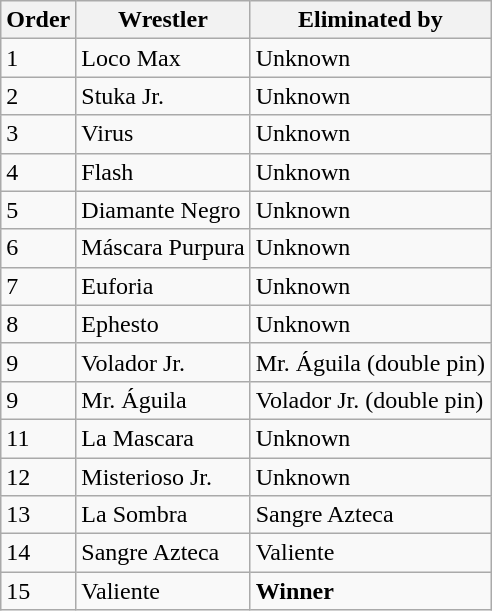<table class="wikitable sortable">
<tr>
<th>Order</th>
<th>Wrestler</th>
<th>Eliminated by</th>
</tr>
<tr>
<td>1</td>
<td>Loco Max</td>
<td>Unknown</td>
</tr>
<tr>
<td>2</td>
<td>Stuka Jr.</td>
<td>Unknown</td>
</tr>
<tr>
<td>3</td>
<td>Virus</td>
<td>Unknown</td>
</tr>
<tr>
<td>4</td>
<td>Flash</td>
<td>Unknown</td>
</tr>
<tr>
<td>5</td>
<td>Diamante Negro</td>
<td>Unknown</td>
</tr>
<tr>
<td>6</td>
<td>Máscara Purpura</td>
<td>Unknown</td>
</tr>
<tr>
<td>7</td>
<td>Euforia</td>
<td>Unknown</td>
</tr>
<tr>
<td>8</td>
<td>Ephesto</td>
<td>Unknown</td>
</tr>
<tr>
<td>9</td>
<td>Volador Jr.</td>
<td>Mr. Águila (double pin)</td>
</tr>
<tr>
<td>9</td>
<td>Mr. Águila</td>
<td>Volador Jr. (double pin)</td>
</tr>
<tr>
<td>11</td>
<td>La Mascara</td>
<td>Unknown</td>
</tr>
<tr>
<td>12</td>
<td>Misterioso Jr.</td>
<td>Unknown</td>
</tr>
<tr>
<td>13</td>
<td>La Sombra</td>
<td>Sangre Azteca</td>
</tr>
<tr>
<td>14</td>
<td>Sangre Azteca</td>
<td>Valiente</td>
</tr>
<tr>
<td>15</td>
<td>Valiente</td>
<td><strong>Winner</strong></td>
</tr>
</table>
